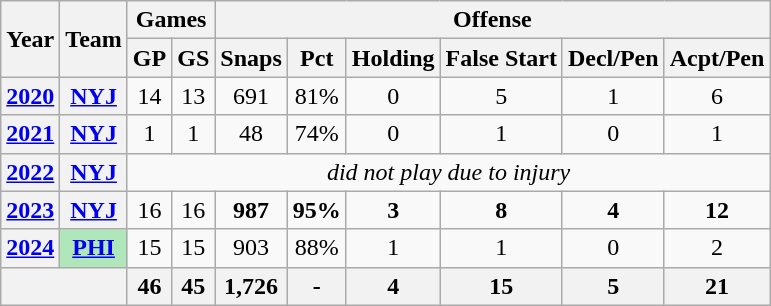<table class="wikitable" style="text-align:center;">
<tr>
<th rowspan="2">Year</th>
<th rowspan="2">Team</th>
<th colspan="2">Games</th>
<th colspan="8">Offense</th>
</tr>
<tr>
<th>GP</th>
<th>GS</th>
<th>Snaps</th>
<th>Pct</th>
<th>Holding</th>
<th>False Start</th>
<th>Decl/Pen</th>
<th>Acpt/Pen</th>
</tr>
<tr>
<th><a href='#'>2020</a></th>
<th><a href='#'>NYJ</a></th>
<td>14</td>
<td>13</td>
<td>691</td>
<td>81%</td>
<td>0</td>
<td>5</td>
<td>1</td>
<td>6</td>
</tr>
<tr>
<th><a href='#'>2021</a></th>
<th><a href='#'>NYJ</a></th>
<td>1</td>
<td>1</td>
<td>48</td>
<td>74%</td>
<td>0</td>
<td>1</td>
<td>0</td>
<td>1</td>
</tr>
<tr>
<th><a href='#'>2022</a></th>
<th><a href='#'>NYJ</a></th>
<td colspan="14"><em>did not play due to injury</em></td>
</tr>
<tr>
<th><a href='#'>2023</a></th>
<th><a href='#'>NYJ</a></th>
<td>16</td>
<td>16</td>
<td><strong>987</strong></td>
<td><strong>95%</strong></td>
<td><strong>3</strong></td>
<td><strong>8</strong></td>
<td><strong>4</strong></td>
<td><strong>12</strong></td>
</tr>
<tr>
<th><a href='#'>2024</a></th>
<th style="background:#afe6ba;"><a href='#'>PHI</a></th>
<td>15</td>
<td>15</td>
<td>903</td>
<td>88%</td>
<td>1</td>
<td>1</td>
<td>0</td>
<td>2</td>
</tr>
<tr>
<th colspan="2"></th>
<th>46</th>
<th>45</th>
<th>1,726</th>
<th>-</th>
<th>4</th>
<th>15</th>
<th>5</th>
<th>21</th>
</tr>
</table>
